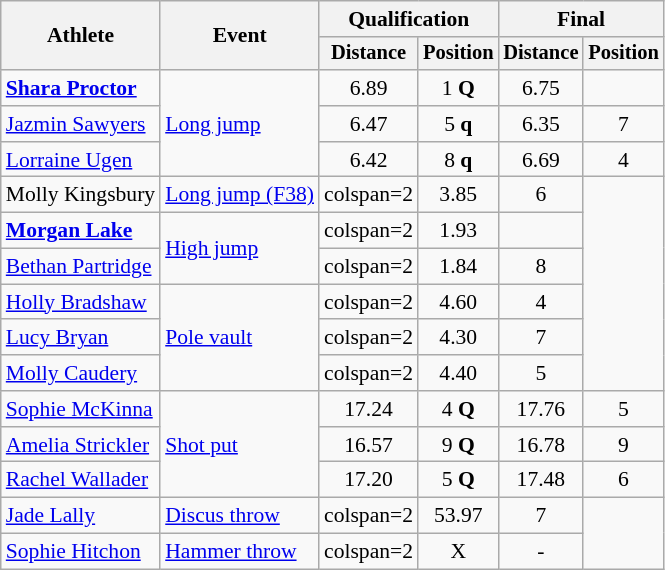<table class=wikitable style="font-size:90%">
<tr>
<th rowspan="2">Athlete</th>
<th rowspan="2">Event</th>
<th colspan="2">Qualification</th>
<th colspan="2">Final</th>
</tr>
<tr style="font-size:95%">
<th>Distance</th>
<th>Position</th>
<th>Distance</th>
<th>Position</th>
</tr>
<tr align=center>
<td align=left><strong><a href='#'>Shara Proctor</a></strong></td>
<td style="text-align:left;" rowspan="3"><a href='#'>Long jump</a></td>
<td>6.89</td>
<td>1 <strong>Q</strong></td>
<td>6.75</td>
<td></td>
</tr>
<tr align=center>
<td align=left><a href='#'>Jazmin Sawyers</a></td>
<td>6.47</td>
<td>5 <strong>q</strong></td>
<td>6.35</td>
<td>7</td>
</tr>
<tr align=center>
<td align=left><a href='#'>Lorraine Ugen</a></td>
<td>6.42</td>
<td>8 <strong>q</strong></td>
<td>6.69</td>
<td>4</td>
</tr>
<tr align=center>
<td align=left>Molly Kingsbury</td>
<td style="text-align:left;" rowspan="1"><a href='#'>Long jump (F38)</a></td>
<td>colspan=2 </td>
<td>3.85</td>
<td>6</td>
</tr>
<tr align=center>
<td align=left><strong><a href='#'>Morgan Lake</a></strong></td>
<td style="text-align:left;" rowspan="2"><a href='#'>High jump</a></td>
<td>colspan=2 </td>
<td>1.93</td>
<td></td>
</tr>
<tr align=center>
<td align=left><a href='#'>Bethan Partridge</a></td>
<td>colspan=2 </td>
<td>1.84</td>
<td>8</td>
</tr>
<tr align=center>
<td align=left><a href='#'>Holly Bradshaw</a></td>
<td style="text-align:left;" rowspan="3"><a href='#'>Pole vault</a></td>
<td>colspan=2 </td>
<td>4.60</td>
<td>4</td>
</tr>
<tr align=center>
<td align=left><a href='#'>Lucy Bryan</a></td>
<td>colspan=2 </td>
<td>4.30</td>
<td>7</td>
</tr>
<tr align=center>
<td align=left><a href='#'>Molly Caudery</a></td>
<td>colspan=2 </td>
<td>4.40</td>
<td>5</td>
</tr>
<tr align=center>
<td align=left><a href='#'>Sophie McKinna</a></td>
<td style="text-align:left;" rowspan="3"><a href='#'>Shot put</a></td>
<td>17.24</td>
<td>4 <strong>Q</strong></td>
<td>17.76</td>
<td>5</td>
</tr>
<tr align=center>
<td align=left><a href='#'>Amelia Strickler</a></td>
<td>16.57</td>
<td>9 <strong>Q</strong></td>
<td>16.78</td>
<td>9</td>
</tr>
<tr align=center>
<td align=left><a href='#'>Rachel Wallader</a></td>
<td>17.20</td>
<td>5 <strong>Q</strong></td>
<td>17.48</td>
<td>6</td>
</tr>
<tr align=center>
<td align=left><a href='#'>Jade Lally</a></td>
<td style="text-align:left;" rowspan="1"><a href='#'>Discus throw</a></td>
<td>colspan=2 </td>
<td>53.97</td>
<td>7</td>
</tr>
<tr align=center>
<td align=left><a href='#'>Sophie Hitchon</a></td>
<td style="text-align:left;" rowspan="1"><a href='#'>Hammer throw</a></td>
<td>colspan=2 </td>
<td>X</td>
<td>-</td>
</tr>
</table>
